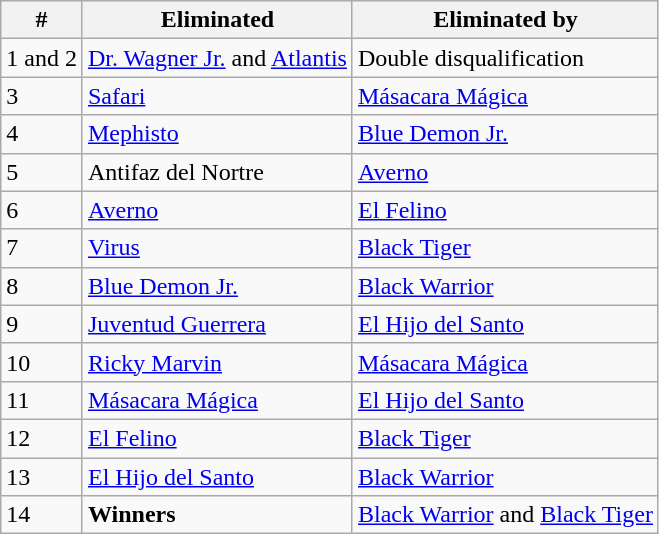<table class="wikitable sortable">
<tr>
<th data-sort-type="number" scope="col">#</th>
<th scope="col">Eliminated</th>
<th scope="col">Eliminated by</th>
</tr>
<tr>
<td>1 and 2</td>
<td><a href='#'>Dr. Wagner Jr.</a> and <a href='#'>Atlantis</a></td>
<td>Double disqualification</td>
</tr>
<tr>
<td>3</td>
<td><a href='#'>Safari</a></td>
<td><a href='#'>Másacara Mágica</a></td>
</tr>
<tr>
<td>4</td>
<td><a href='#'>Mephisto</a></td>
<td><a href='#'>Blue Demon Jr.</a></td>
</tr>
<tr>
<td>5</td>
<td>Antifaz del Nortre</td>
<td><a href='#'>Averno</a></td>
</tr>
<tr>
<td>6</td>
<td><a href='#'>Averno</a></td>
<td><a href='#'>El Felino</a></td>
</tr>
<tr>
<td>7</td>
<td><a href='#'>Virus</a></td>
<td><a href='#'>Black Tiger</a></td>
</tr>
<tr>
<td>8</td>
<td><a href='#'>Blue Demon Jr.</a></td>
<td><a href='#'>Black Warrior</a></td>
</tr>
<tr>
<td>9</td>
<td><a href='#'>Juventud Guerrera</a></td>
<td><a href='#'>El Hijo del Santo</a></td>
</tr>
<tr>
<td>10</td>
<td><a href='#'>Ricky Marvin</a></td>
<td><a href='#'>Másacara Mágica</a></td>
</tr>
<tr>
<td>11</td>
<td><a href='#'>Másacara Mágica</a></td>
<td><a href='#'>El Hijo del Santo</a></td>
</tr>
<tr>
<td>12</td>
<td><a href='#'>El Felino</a></td>
<td><a href='#'>Black Tiger</a></td>
</tr>
<tr>
<td>13</td>
<td><a href='#'>El Hijo del Santo</a></td>
<td><a href='#'>Black Warrior</a></td>
</tr>
<tr>
<td>14</td>
<td><strong>Winners</strong></td>
<td><a href='#'>Black Warrior</a> and <a href='#'>Black Tiger</a></td>
</tr>
</table>
